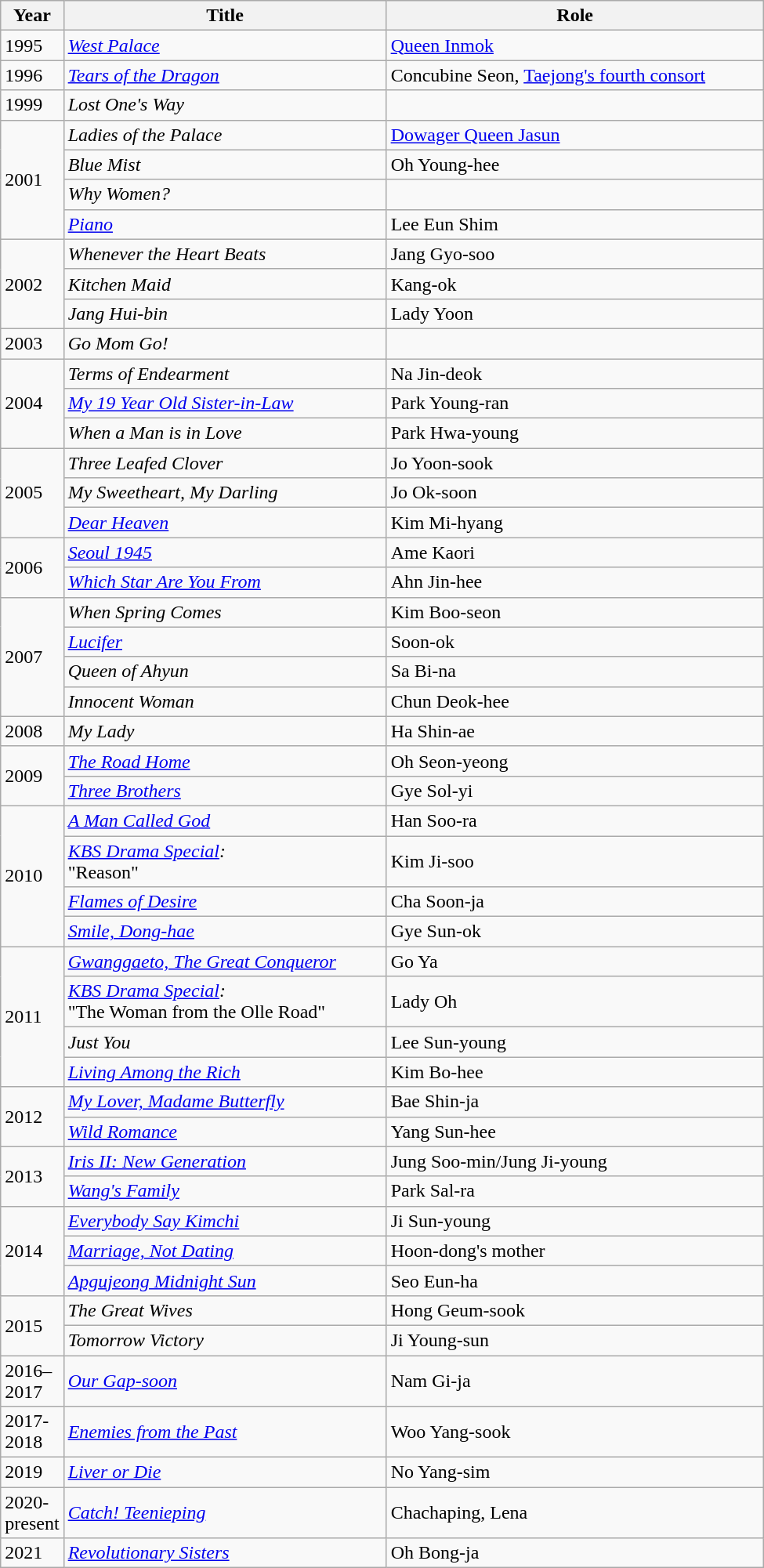<table class="wikitable" style="width:650px">
<tr>
<th width=10>Year</th>
<th>Title</th>
<th>Role</th>
</tr>
<tr>
<td>1995</td>
<td><em><a href='#'>West Palace</a></em></td>
<td><a href='#'>Queen Inmok</a></td>
</tr>
<tr>
<td>1996</td>
<td><em><a href='#'>Tears of the Dragon</a></em></td>
<td>Concubine Seon, <a href='#'>Taejong's fourth consort</a></td>
</tr>
<tr>
<td>1999</td>
<td><em>Lost One's Way</em></td>
<td></td>
</tr>
<tr>
<td rowspan="4">2001</td>
<td><em>Ladies of the Palace</em></td>
<td><a href='#'>Dowager Queen Jasun</a></td>
</tr>
<tr>
<td><em>Blue Mist</em></td>
<td>Oh Young-hee</td>
</tr>
<tr>
<td><em>Why Women?</em></td>
<td></td>
</tr>
<tr>
<td><em><a href='#'>Piano</a></em></td>
<td>Lee Eun Shim</td>
</tr>
<tr>
<td rowspan=3>2002</td>
<td><em>Whenever the Heart Beats</em></td>
<td>Jang Gyo-soo</td>
</tr>
<tr>
<td><em>Kitchen Maid</em></td>
<td>Kang-ok</td>
</tr>
<tr>
<td><em>Jang Hui-bin</em></td>
<td>Lady Yoon</td>
</tr>
<tr>
<td>2003</td>
<td><em>Go Mom Go!</em></td>
<td></td>
</tr>
<tr>
<td rowspan=3>2004</td>
<td><em>Terms of Endearment</em></td>
<td>Na Jin-deok</td>
</tr>
<tr>
<td><em><a href='#'>My 19 Year Old Sister-in-Law</a></em></td>
<td>Park Young-ran</td>
</tr>
<tr>
<td><em>When a Man is in Love</em></td>
<td>Park Hwa-young</td>
</tr>
<tr>
<td rowspan=3>2005</td>
<td><em>Three Leafed Clover</em></td>
<td>Jo Yoon-sook</td>
</tr>
<tr>
<td><em>My Sweetheart, My Darling</em></td>
<td>Jo Ok-soon</td>
</tr>
<tr>
<td><em><a href='#'>Dear Heaven</a></em></td>
<td>Kim Mi-hyang</td>
</tr>
<tr>
<td rowspan=2>2006</td>
<td><em><a href='#'>Seoul 1945</a></em></td>
<td>Ame Kaori</td>
</tr>
<tr>
<td><em><a href='#'>Which Star Are You From</a></em></td>
<td>Ahn Jin-hee</td>
</tr>
<tr>
<td rowspan=4>2007</td>
<td><em>When Spring Comes</em></td>
<td>Kim Boo-seon</td>
</tr>
<tr>
<td><em><a href='#'>Lucifer</a></em></td>
<td>Soon-ok</td>
</tr>
<tr>
<td><em>Queen of Ahyun</em></td>
<td>Sa Bi-na</td>
</tr>
<tr>
<td><em>Innocent Woman</em></td>
<td>Chun Deok-hee</td>
</tr>
<tr>
<td>2008</td>
<td><em>My Lady</em></td>
<td>Ha Shin-ae</td>
</tr>
<tr>
<td rowspan=2>2009</td>
<td><em><a href='#'>The Road Home</a></em></td>
<td>Oh Seon-yeong</td>
</tr>
<tr>
<td><em><a href='#'>Three Brothers</a></em></td>
<td>Gye Sol-yi</td>
</tr>
<tr>
<td rowspan=4>2010</td>
<td><em><a href='#'>A Man Called God</a></em></td>
<td>Han Soo-ra</td>
</tr>
<tr>
<td><em><a href='#'>KBS Drama Special</a>:</em><br>"Reason"</td>
<td>Kim Ji-soo</td>
</tr>
<tr>
<td><em><a href='#'>Flames of Desire</a></em></td>
<td>Cha Soon-ja</td>
</tr>
<tr>
<td><em><a href='#'>Smile, Dong-hae</a></em></td>
<td>Gye Sun-ok</td>
</tr>
<tr>
<td rowspan=4>2011</td>
<td><em><a href='#'>Gwanggaeto, The Great Conqueror</a></em></td>
<td>Go Ya</td>
</tr>
<tr>
<td><em><a href='#'>KBS Drama Special</a>:</em><br>"The Woman from the Olle Road"</td>
<td>Lady Oh</td>
</tr>
<tr>
<td><em>Just You</em></td>
<td>Lee Sun-young</td>
</tr>
<tr>
<td><em><a href='#'>Living Among the Rich</a></em></td>
<td>Kim Bo-hee</td>
</tr>
<tr>
<td rowspan=2>2012</td>
<td><em><a href='#'>My Lover, Madame Butterfly</a></em></td>
<td>Bae Shin-ja</td>
</tr>
<tr>
<td><em><a href='#'>Wild Romance</a></em></td>
<td>Yang Sun-hee</td>
</tr>
<tr>
<td rowspan=2>2013</td>
<td><em><a href='#'>Iris II: New Generation</a></em></td>
<td>Jung Soo-min/Jung Ji-young</td>
</tr>
<tr>
<td><em><a href='#'>Wang's Family</a></em></td>
<td>Park Sal-ra</td>
</tr>
<tr>
<td rowspan=3>2014</td>
<td><em><a href='#'>Everybody Say Kimchi</a></em></td>
<td>Ji Sun-young</td>
</tr>
<tr>
<td><em><a href='#'>Marriage, Not Dating</a></em></td>
<td>Hoon-dong's mother</td>
</tr>
<tr>
<td><em><a href='#'>Apgujeong Midnight Sun</a></em></td>
<td>Seo Eun-ha</td>
</tr>
<tr>
<td rowspan="2">2015</td>
<td><em>The Great Wives</em></td>
<td>Hong Geum-sook</td>
</tr>
<tr>
<td><em>Tomorrow Victory</em></td>
<td>Ji Young-sun</td>
</tr>
<tr>
<td>2016–2017</td>
<td><em><a href='#'>Our Gap-soon</a></em></td>
<td>Nam Gi-ja</td>
</tr>
<tr>
<td>2017-2018</td>
<td><em><a href='#'>Enemies from the Past</a></em></td>
<td>Woo Yang-sook</td>
</tr>
<tr>
<td>2019</td>
<td><em><a href='#'>Liver or Die</a></em></td>
<td>No Yang-sim</td>
</tr>
<tr>
<td>2020-present</td>
<td><em><a href='#'>Catch! Teenieping</a></em></td>
<td>Chachaping, Lena</td>
</tr>
<tr>
<td>2021</td>
<td><em><a href='#'>Revolutionary Sisters</a></em></td>
<td>Oh Bong-ja</td>
</tr>
</table>
